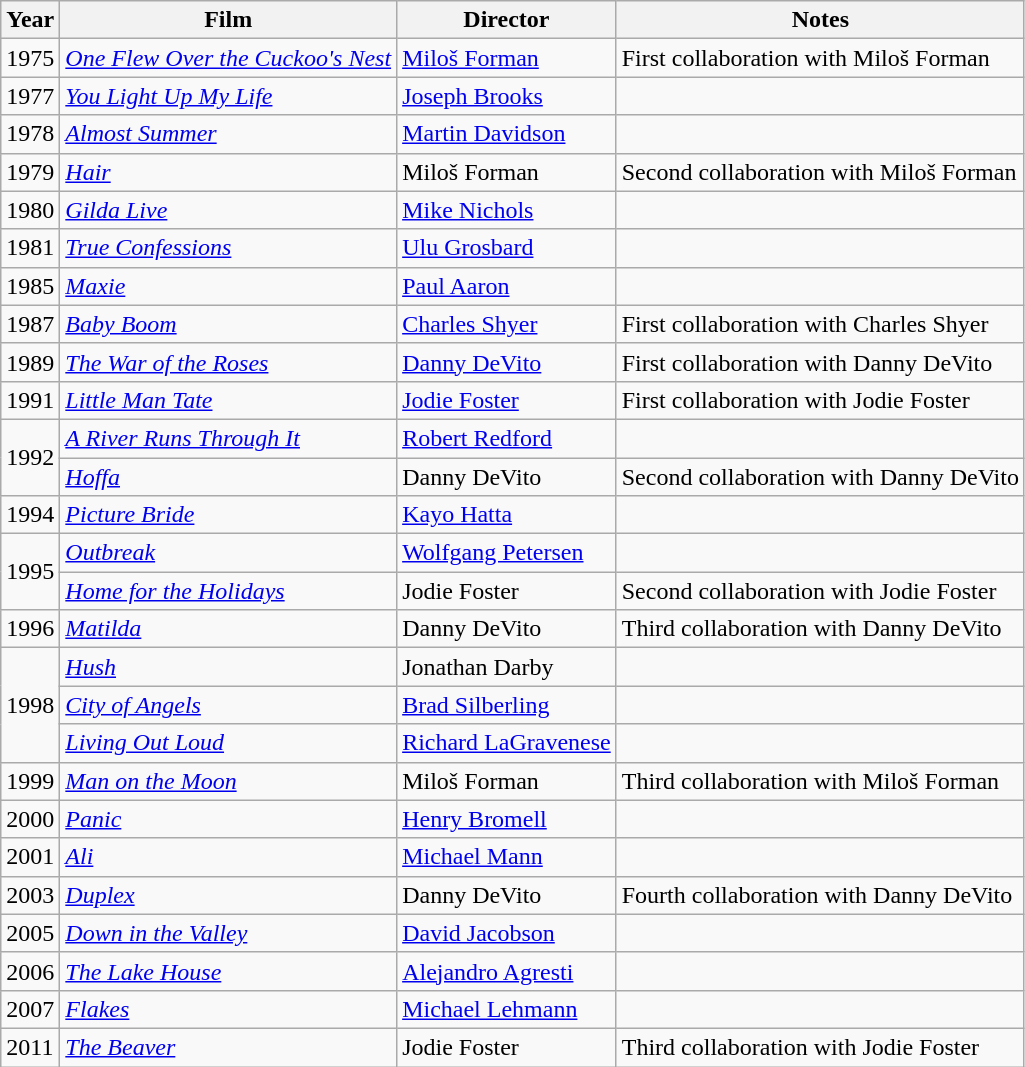<table class="wikitable">
<tr>
<th>Year</th>
<th>Film</th>
<th>Director</th>
<th>Notes</th>
</tr>
<tr>
<td>1975</td>
<td><em><a href='#'>One Flew Over the Cuckoo's Nest</a></em></td>
<td><a href='#'>Miloš Forman</a></td>
<td>First collaboration with Miloš Forman</td>
</tr>
<tr>
<td>1977</td>
<td><em><a href='#'>You Light Up My Life</a></em></td>
<td><a href='#'>Joseph Brooks</a></td>
<td></td>
</tr>
<tr>
<td>1978</td>
<td><em><a href='#'>Almost Summer</a></em></td>
<td><a href='#'>Martin Davidson</a></td>
<td></td>
</tr>
<tr>
<td>1979</td>
<td><em><a href='#'>Hair</a></em></td>
<td>Miloš Forman</td>
<td>Second collaboration with Miloš Forman</td>
</tr>
<tr>
<td>1980</td>
<td><em><a href='#'>Gilda Live</a></em></td>
<td><a href='#'>Mike Nichols</a></td>
<td></td>
</tr>
<tr>
<td>1981</td>
<td><em><a href='#'>True Confessions</a></em></td>
<td><a href='#'>Ulu Grosbard</a></td>
<td></td>
</tr>
<tr>
<td>1985</td>
<td><em><a href='#'>Maxie</a></em></td>
<td><a href='#'>Paul Aaron</a></td>
<td></td>
</tr>
<tr>
<td>1987</td>
<td><em><a href='#'>Baby Boom</a></em></td>
<td><a href='#'>Charles Shyer</a></td>
<td>First collaboration with Charles Shyer</td>
</tr>
<tr>
<td>1989</td>
<td><em><a href='#'>The War of the Roses</a></em></td>
<td><a href='#'>Danny DeVito</a></td>
<td>First collaboration with Danny DeVito</td>
</tr>
<tr>
<td>1991</td>
<td><em><a href='#'>Little Man Tate</a></em></td>
<td><a href='#'>Jodie Foster</a></td>
<td>First collaboration with Jodie Foster</td>
</tr>
<tr>
<td rowspan=2>1992</td>
<td><em><a href='#'>A River Runs Through It</a></em></td>
<td><a href='#'>Robert Redford</a></td>
<td></td>
</tr>
<tr>
<td><em><a href='#'>Hoffa</a></em></td>
<td>Danny DeVito</td>
<td>Second collaboration with Danny DeVito</td>
</tr>
<tr>
<td>1994</td>
<td><em><a href='#'>Picture Bride</a></em></td>
<td><a href='#'>Kayo Hatta</a></td>
<td></td>
</tr>
<tr>
<td rowspan=2>1995</td>
<td><em><a href='#'>Outbreak</a></em></td>
<td><a href='#'>Wolfgang Petersen</a></td>
<td></td>
</tr>
<tr>
<td><em><a href='#'>Home for the Holidays</a></em></td>
<td>Jodie Foster</td>
<td>Second collaboration with Jodie Foster</td>
</tr>
<tr>
<td>1996</td>
<td><em><a href='#'>Matilda</a></em></td>
<td>Danny DeVito</td>
<td>Third collaboration with Danny DeVito</td>
</tr>
<tr>
<td rowspan=3>1998</td>
<td><em><a href='#'>Hush</a></em></td>
<td>Jonathan Darby</td>
<td></td>
</tr>
<tr>
<td><em><a href='#'>City of Angels</a></em></td>
<td><a href='#'>Brad Silberling</a></td>
<td></td>
</tr>
<tr>
<td><em><a href='#'>Living Out Loud</a></em></td>
<td><a href='#'>Richard LaGravenese</a></td>
<td></td>
</tr>
<tr>
<td>1999</td>
<td><em><a href='#'>Man on the Moon</a></em></td>
<td>Miloš Forman</td>
<td>Third collaboration with Miloš Forman</td>
</tr>
<tr>
<td>2000</td>
<td><em><a href='#'>Panic</a></em></td>
<td><a href='#'>Henry Bromell</a></td>
<td></td>
</tr>
<tr>
<td>2001</td>
<td><em><a href='#'>Ali</a></em></td>
<td><a href='#'>Michael Mann</a></td>
<td></td>
</tr>
<tr>
<td>2003</td>
<td><em><a href='#'>Duplex</a></em></td>
<td>Danny DeVito</td>
<td>Fourth collaboration with Danny DeVito</td>
</tr>
<tr>
<td>2005</td>
<td><em><a href='#'>Down in the Valley</a></em></td>
<td><a href='#'>David Jacobson</a></td>
<td></td>
</tr>
<tr>
<td>2006</td>
<td><em><a href='#'>The Lake House</a></em></td>
<td><a href='#'>Alejandro Agresti</a></td>
<td></td>
</tr>
<tr>
<td>2007</td>
<td><em><a href='#'>Flakes</a></em></td>
<td><a href='#'>Michael Lehmann</a></td>
<td></td>
</tr>
<tr>
<td>2011</td>
<td><em><a href='#'>The Beaver</a></em></td>
<td>Jodie Foster</td>
<td>Third collaboration with Jodie Foster</td>
</tr>
</table>
